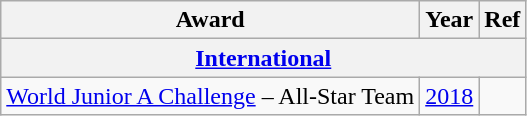<table class="wikitable">
<tr>
<th>Award</th>
<th>Year</th>
<th>Ref</th>
</tr>
<tr>
<th colspan="3"><a href='#'>International</a></th>
</tr>
<tr>
<td><a href='#'>World Junior A Challenge</a> – All-Star Team</td>
<td><a href='#'>2018</a></td>
<td></td>
</tr>
</table>
